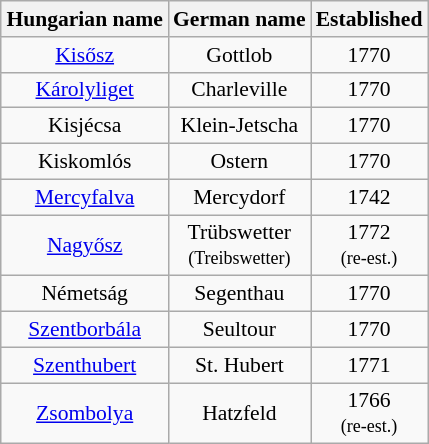<table class="wikitable sortable" style="float:; margin:0 0 0.5em 1em; text-align:center; font-size:90%;">
<tr>
<th>Hungarian name</th>
<th>German name</th>
<th>Established</th>
</tr>
<tr>
<td><a href='#'>Kisősz</a></td>
<td>Gottlob</td>
<td>1770</td>
</tr>
<tr>
<td><a href='#'>Károlyliget</a></td>
<td>Charleville</td>
<td>1770</td>
</tr>
<tr>
<td>Kisjécsa</td>
<td>Klein-Jetscha</td>
<td>1770</td>
</tr>
<tr>
<td>Kiskomlós</td>
<td>Ostern</td>
<td>1770</td>
</tr>
<tr>
<td><a href='#'>Mercyfalva</a></td>
<td>Mercydorf</td>
<td>1742</td>
</tr>
<tr>
<td><a href='#'>Nagyősz</a></td>
<td>Trübswetter <br><small>(Treibswetter)</small></td>
<td>1772 <br><small>(re-est.)</small></td>
</tr>
<tr>
<td>Németság</td>
<td>Segenthau</td>
<td>1770</td>
</tr>
<tr>
<td><a href='#'>Szentborbála</a></td>
<td>Seultour</td>
<td>1770</td>
</tr>
<tr>
<td><a href='#'>Szenthubert</a></td>
<td>St. Hubert</td>
<td>1771</td>
</tr>
<tr>
<td><a href='#'>Zsombolya</a></td>
<td>Hatzfeld</td>
<td>1766 <br><small>(re-est.)</small></td>
</tr>
</table>
